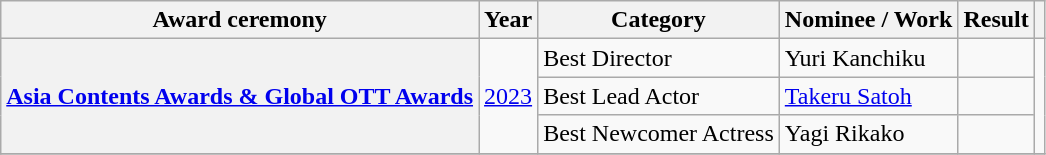<table class="wikitable plainrowheaders sortable">
<tr>
<th scope="col">Award ceremony </th>
<th scope="col">Year</th>
<th scope="col">Category </th>
<th scope="col">Nominee / Work</th>
<th scope="col">Result</th>
<th scope="col" class="unsortable"></th>
</tr>
<tr>
<th rowspan="3" scope="row"><a href='#'>Asia Contents Awards & Global OTT Awards</a></th>
<td rowspan="3" style="text-align:center"><a href='#'>2023</a></td>
<td>Best Director</td>
<td>Yuri Kanchiku</td>
<td></td>
<td style="text-align: center;" rowspan="3"></td>
</tr>
<tr>
<td>Best Lead Actor</td>
<td><a href='#'>Takeru Satoh</a></td>
<td></td>
</tr>
<tr>
<td>Best Newcomer Actress</td>
<td>Yagi Rikako</td>
<td></td>
</tr>
<tr>
</tr>
</table>
